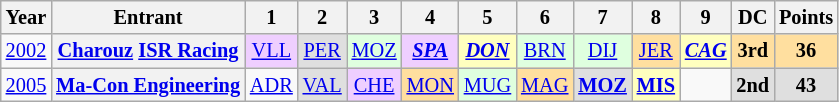<table class="wikitable" style="text-align:center; font-size:85%">
<tr>
<th>Year</th>
<th>Entrant</th>
<th>1</th>
<th>2</th>
<th>3</th>
<th>4</th>
<th>5</th>
<th>6</th>
<th>7</th>
<th>8</th>
<th>9</th>
<th>DC</th>
<th>Points</th>
</tr>
<tr>
<td><a href='#'>2002</a></td>
<th nowrap><a href='#'>Charouz</a> <a href='#'>ISR Racing</a></th>
<td style="background:#EFCFFF;"><a href='#'>VLL</a><br></td>
<td style="background:#DFDFDF;"><a href='#'>PER</a><br></td>
<td style="background:#DFFFDF;"><a href='#'>MOZ</a><br></td>
<td style="background:#EFCFFF;"><strong><em><a href='#'>SPA</a><br></em></strong></td>
<td style="background:#FFFFBF;"><strong><em><a href='#'>DON</a><br></em></strong></td>
<td style="background:#DFFFDF;"><a href='#'>BRN</a><br></td>
<td style="background:#DFFFDF;"><a href='#'>DIJ</a><br></td>
<td style="background:#FFDF9F;"><a href='#'>JER</a><br></td>
<td style="background:#FFFFBF;"><strong><em><a href='#'>CAG</a><br></em></strong></td>
<td style="background:#FFDF9F;"><strong>3rd</strong></td>
<td style="background:#FFDF9F;"><strong>36</strong></td>
</tr>
<tr>
<td><a href='#'>2005</a></td>
<th nowrap><a href='#'>Ma-Con Engineering</a></th>
<td><a href='#'>ADR</a></td>
<td style="background:#DFDFDF;"><a href='#'>VAL</a><br></td>
<td style="background:#EFCFFF;"><a href='#'>CHE</a><br></td>
<td style="background:#FFDF9F;"><a href='#'>MON</a><br></td>
<td style="background:#DFFFDF;"><a href='#'>MUG</a><br></td>
<td style="background:#FFDF9F;"><a href='#'>MAG</a><br></td>
<td style="background:#DFDFDF;"><strong><a href='#'>MOZ</a><br></strong></td>
<td style="background:#FFFFBF;"><strong><a href='#'>MIS</a><br></strong></td>
<td></td>
<td style="background:#DFDFDF;"><strong>2nd</strong></td>
<td style="background:#DFDFDF;"><strong>43</strong></td>
</tr>
</table>
